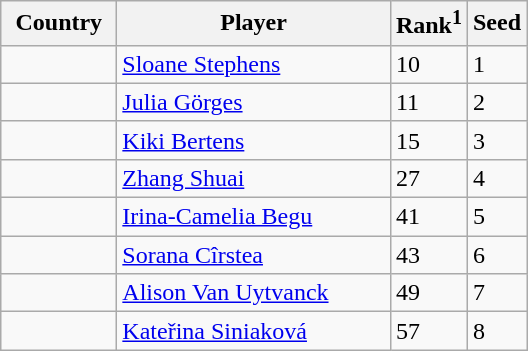<table class="sortable wikitable">
<tr>
<th width="70">Country</th>
<th width="175">Player</th>
<th>Rank<sup>1</sup></th>
<th>Seed</th>
</tr>
<tr>
<td></td>
<td><a href='#'>Sloane Stephens</a></td>
<td>10</td>
<td>1</td>
</tr>
<tr>
<td></td>
<td><a href='#'>Julia Görges</a></td>
<td>11</td>
<td>2</td>
</tr>
<tr>
<td></td>
<td><a href='#'>Kiki Bertens</a></td>
<td>15</td>
<td>3</td>
</tr>
<tr>
<td></td>
<td><a href='#'>Zhang Shuai</a></td>
<td>27</td>
<td>4</td>
</tr>
<tr>
<td></td>
<td><a href='#'>Irina-Camelia Begu</a></td>
<td>41</td>
<td>5</td>
</tr>
<tr>
<td></td>
<td><a href='#'>Sorana Cîrstea</a></td>
<td>43</td>
<td>6</td>
</tr>
<tr>
<td></td>
<td><a href='#'>Alison Van Uytvanck</a></td>
<td>49</td>
<td>7</td>
</tr>
<tr>
<td></td>
<td><a href='#'>Kateřina Siniaková</a></td>
<td>57</td>
<td>8</td>
</tr>
</table>
